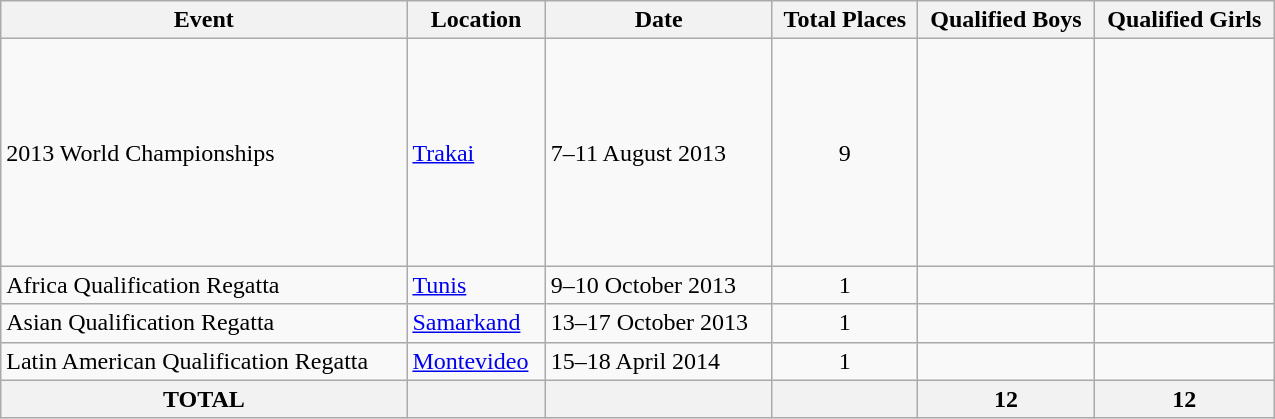<table class="wikitable"  width=850>
<tr>
<th>Event</th>
<th>Location</th>
<th>Date</th>
<th>Total Places</th>
<th>Qualified Boys</th>
<th>Qualified Girls</th>
</tr>
<tr>
<td>2013 World Championships</td>
<td> <a href='#'>Trakai</a></td>
<td>7–11 August 2013</td>
<td align="center">9</td>
<td><br><br><br><br><br><br><br><br></td>
<td><br><br><br><br><br><br><br><br></td>
</tr>
<tr>
<td>Africa Qualification Regatta</td>
<td> <a href='#'>Tunis</a></td>
<td>9–10 October 2013</td>
<td align="center">1</td>
<td></td>
<td></td>
</tr>
<tr>
<td>Asian Qualification Regatta</td>
<td> <a href='#'>Samarkand</a></td>
<td>13–17 October 2013</td>
<td align="center">1</td>
<td></td>
<td></td>
</tr>
<tr>
<td>Latin American Qualification Regatta</td>
<td> <a href='#'>Montevideo</a></td>
<td>15–18 April 2014</td>
<td align="center">1</td>
<td></td>
<td></td>
</tr>
<tr>
<th>TOTAL</th>
<th></th>
<th></th>
<th></th>
<th>12</th>
<th>12</th>
</tr>
</table>
